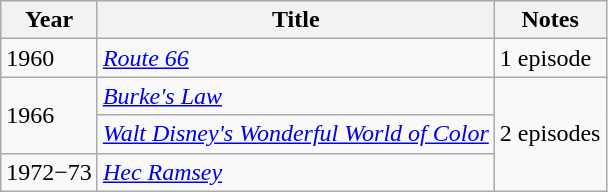<table class="wikitable">
<tr>
<th>Year</th>
<th>Title</th>
<th>Notes</th>
</tr>
<tr>
<td>1960</td>
<td><em><a href='#'>Route 66</a></em></td>
<td>1 episode</td>
</tr>
<tr>
<td rowspan=2>1966</td>
<td><em><a href='#'>Burke's Law</a></em></td>
<td rowspan=3>2 episodes</td>
</tr>
<tr>
<td><em><a href='#'>Walt Disney's Wonderful World of Color</a></em></td>
</tr>
<tr>
<td>1972−73</td>
<td><em><a href='#'>Hec Ramsey</a></em></td>
</tr>
</table>
